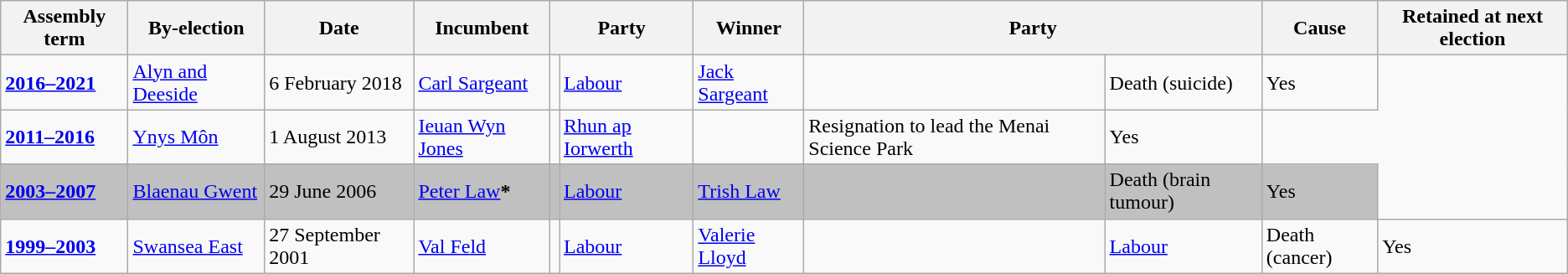<table class="wikitable" colspan=10|>
<tr>
<th>Assembly term</th>
<th>By-election</th>
<th>Date</th>
<th>Incumbent</th>
<th colspan="2">Party</th>
<th>Winner</th>
<th colspan="2">Party</th>
<th>Cause</th>
<th>Retained at next election</th>
</tr>
<tr>
<td><strong><a href='#'>2016–2021</a></strong></td>
<td><a href='#'>Alyn and Deeside</a></td>
<td>6 February 2018</td>
<td><a href='#'>Carl Sargeant</a></td>
<td></td>
<td><a href='#'>Labour</a></td>
<td><a href='#'>Jack Sargeant</a></td>
<td></td>
<td>Death (suicide)</td>
<td>Yes</td>
</tr>
<tr>
<td><strong><a href='#'>2011–2016</a></strong></td>
<td><a href='#'>Ynys Môn</a></td>
<td>1 August 2013</td>
<td><a href='#'>Ieuan Wyn Jones</a></td>
<td></td>
<td><a href='#'>Rhun ap Iorwerth</a></td>
<td></td>
<td>Resignation to lead the Menai Science Park</td>
<td>Yes</td>
</tr>
<tr>
</tr>
<tr bgcolor="#c0c0c0">
<td><strong><a href='#'>2003–2007</a></strong></td>
<td><a href='#'>Blaenau Gwent</a></td>
<td>29 June 2006</td>
<td><a href='#'>Peter Law</a><strong>*</strong></td>
<td></td>
<td><a href='#'>Labour</a></td>
<td><a href='#'>Trish Law</a></td>
<td></td>
<td>Death (brain tumour)</td>
<td>Yes</td>
</tr>
<tr>
<td><strong><a href='#'>1999–2003</a></strong></td>
<td><a href='#'>Swansea East</a></td>
<td>27 September 2001</td>
<td><a href='#'>Val Feld</a></td>
<td></td>
<td><a href='#'>Labour</a></td>
<td><a href='#'>Valerie Lloyd</a></td>
<td></td>
<td><a href='#'>Labour</a></td>
<td>Death (cancer)</td>
<td>Yes</td>
</tr>
</table>
